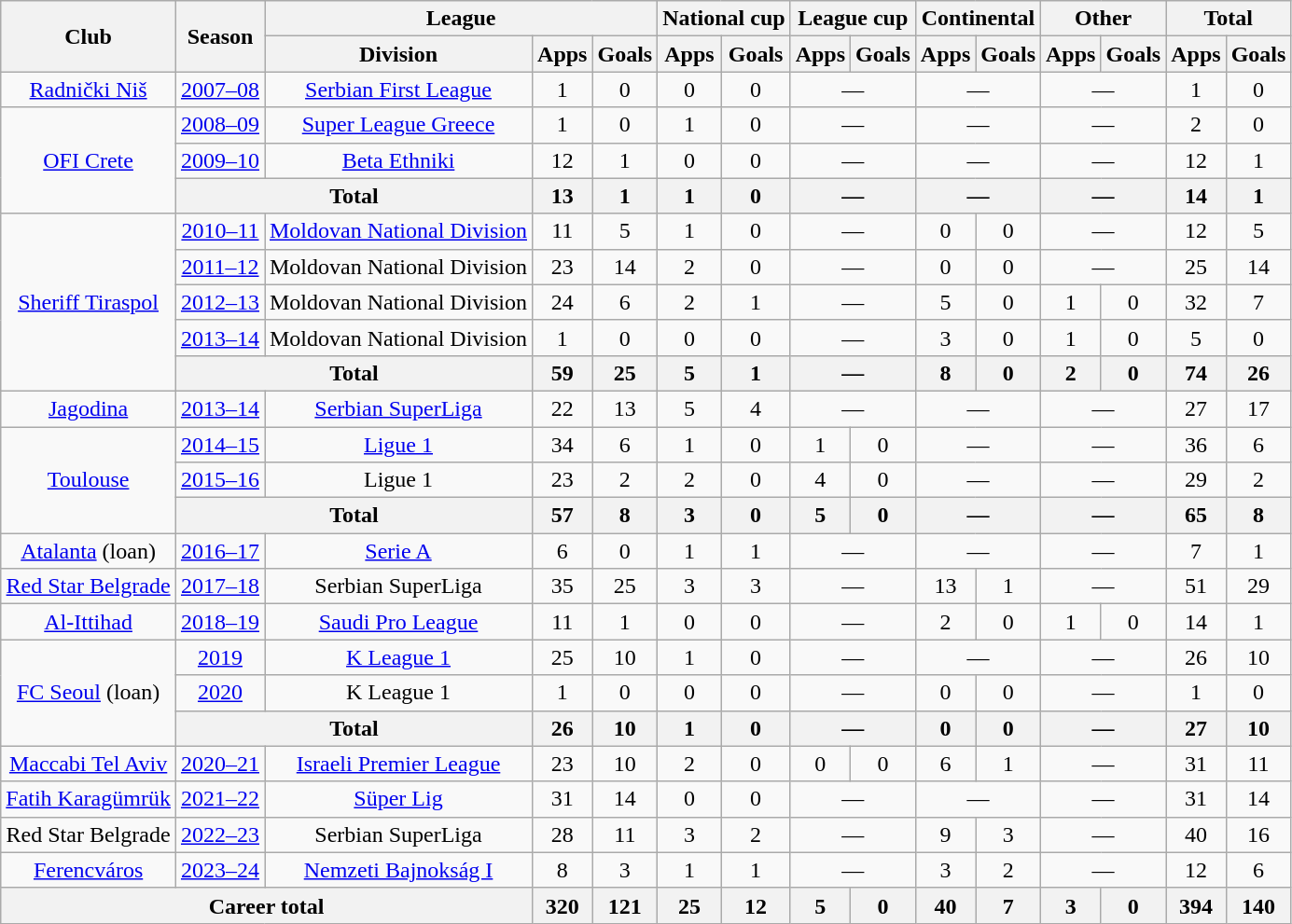<table class="wikitable" style="text-align:center">
<tr>
<th rowspan="2">Club</th>
<th rowspan="2">Season</th>
<th colspan="3">League</th>
<th colspan="2">National cup</th>
<th colspan="2">League cup</th>
<th colspan="2">Continental</th>
<th colspan="2">Other</th>
<th colspan="2">Total</th>
</tr>
<tr>
<th>Division</th>
<th>Apps</th>
<th>Goals</th>
<th>Apps</th>
<th>Goals</th>
<th>Apps</th>
<th>Goals</th>
<th>Apps</th>
<th>Goals</th>
<th>Apps</th>
<th>Goals</th>
<th>Apps</th>
<th>Goals</th>
</tr>
<tr>
<td><a href='#'>Radnički Niš</a></td>
<td><a href='#'>2007–08</a></td>
<td><a href='#'>Serbian First League</a></td>
<td>1</td>
<td>0</td>
<td>0</td>
<td>0</td>
<td colspan="2">—</td>
<td colspan="2">—</td>
<td colspan="2">—</td>
<td>1</td>
<td>0</td>
</tr>
<tr>
<td rowspan="3"><a href='#'>OFI Crete</a></td>
<td><a href='#'>2008–09</a></td>
<td><a href='#'>Super League Greece</a></td>
<td>1</td>
<td>0</td>
<td>1</td>
<td>0</td>
<td colspan="2">—</td>
<td colspan="2">—</td>
<td colspan="2">—</td>
<td>2</td>
<td>0</td>
</tr>
<tr>
<td><a href='#'>2009–10</a></td>
<td><a href='#'>Beta Ethniki</a></td>
<td>12</td>
<td>1</td>
<td>0</td>
<td>0</td>
<td colspan="2">—</td>
<td colspan="2">—</td>
<td colspan="2">—</td>
<td>12</td>
<td>1</td>
</tr>
<tr>
<th colspan="2">Total</th>
<th>13</th>
<th>1</th>
<th>1</th>
<th>0</th>
<th colspan="2">—</th>
<th colspan="2">—</th>
<th colspan="2">—</th>
<th>14</th>
<th>1</th>
</tr>
<tr>
<td rowspan="5"><a href='#'>Sheriff Tiraspol</a></td>
<td><a href='#'>2010–11</a></td>
<td><a href='#'>Moldovan National Division</a></td>
<td>11</td>
<td>5</td>
<td>1</td>
<td>0</td>
<td colspan="2">—</td>
<td>0</td>
<td>0</td>
<td colspan="2">—</td>
<td>12</td>
<td>5</td>
</tr>
<tr>
<td><a href='#'>2011–12</a></td>
<td>Moldovan National Division</td>
<td>23</td>
<td>14</td>
<td>2</td>
<td>0</td>
<td colspan="2">—</td>
<td>0</td>
<td>0</td>
<td colspan="2">—</td>
<td>25</td>
<td>14</td>
</tr>
<tr>
<td><a href='#'>2012–13</a></td>
<td>Moldovan National Division</td>
<td>24</td>
<td>6</td>
<td>2</td>
<td>1</td>
<td colspan="2">—</td>
<td>5</td>
<td>0</td>
<td>1</td>
<td>0</td>
<td>32</td>
<td>7</td>
</tr>
<tr>
<td><a href='#'>2013–14</a></td>
<td>Moldovan National Division</td>
<td>1</td>
<td>0</td>
<td>0</td>
<td>0</td>
<td colspan="2">—</td>
<td>3</td>
<td>0</td>
<td>1</td>
<td>0</td>
<td>5</td>
<td>0</td>
</tr>
<tr>
<th colspan="2">Total</th>
<th>59</th>
<th>25</th>
<th>5</th>
<th>1</th>
<th colspan="2">—</th>
<th>8</th>
<th>0</th>
<th>2</th>
<th>0</th>
<th>74</th>
<th>26</th>
</tr>
<tr>
<td><a href='#'>Jagodina</a></td>
<td><a href='#'>2013–14</a></td>
<td><a href='#'>Serbian SuperLiga</a></td>
<td>22</td>
<td>13</td>
<td>5</td>
<td>4</td>
<td colspan="2">—</td>
<td colspan="2">—</td>
<td colspan="2">—</td>
<td>27</td>
<td>17</td>
</tr>
<tr>
<td rowspan="3"><a href='#'>Toulouse</a></td>
<td><a href='#'>2014–15</a></td>
<td><a href='#'>Ligue 1</a></td>
<td>34</td>
<td>6</td>
<td>1</td>
<td>0</td>
<td>1</td>
<td>0</td>
<td colspan="2">—</td>
<td colspan="2">—</td>
<td>36</td>
<td>6</td>
</tr>
<tr>
<td><a href='#'>2015–16</a></td>
<td>Ligue 1</td>
<td>23</td>
<td>2</td>
<td>2</td>
<td>0</td>
<td>4</td>
<td>0</td>
<td colspan="2">—</td>
<td colspan="2">—</td>
<td>29</td>
<td>2</td>
</tr>
<tr>
<th colspan="2">Total</th>
<th>57</th>
<th>8</th>
<th>3</th>
<th>0</th>
<th>5</th>
<th>0</th>
<th colspan="2">—</th>
<th colspan="2">—</th>
<th>65</th>
<th>8</th>
</tr>
<tr>
<td><a href='#'>Atalanta</a> (loan)</td>
<td><a href='#'>2016–17</a></td>
<td><a href='#'>Serie A</a></td>
<td>6</td>
<td>0</td>
<td>1</td>
<td>1</td>
<td colspan="2">—</td>
<td colspan="2">—</td>
<td colspan="2">—</td>
<td>7</td>
<td>1</td>
</tr>
<tr>
<td><a href='#'>Red Star Belgrade</a></td>
<td><a href='#'>2017–18</a></td>
<td>Serbian SuperLiga</td>
<td>35</td>
<td>25</td>
<td>3</td>
<td>3</td>
<td colspan="2">—</td>
<td>13</td>
<td>1</td>
<td colspan="2">—</td>
<td>51</td>
<td>29</td>
</tr>
<tr>
<td><a href='#'>Al-Ittihad</a></td>
<td><a href='#'>2018–19</a></td>
<td><a href='#'>Saudi Pro League</a></td>
<td>11</td>
<td>1</td>
<td>0</td>
<td>0</td>
<td colspan="2">—</td>
<td>2</td>
<td>0</td>
<td>1</td>
<td>0</td>
<td>14</td>
<td>1</td>
</tr>
<tr>
<td rowspan="3"><a href='#'>FC Seoul</a> (loan)</td>
<td><a href='#'>2019</a></td>
<td><a href='#'>K League 1</a></td>
<td>25</td>
<td>10</td>
<td>1</td>
<td>0</td>
<td colspan="2">—</td>
<td colspan="2">—</td>
<td colspan="2">—</td>
<td>26</td>
<td>10</td>
</tr>
<tr>
<td><a href='#'>2020</a></td>
<td>K League 1</td>
<td>1</td>
<td>0</td>
<td>0</td>
<td>0</td>
<td colspan="2">—</td>
<td>0</td>
<td>0</td>
<td colspan="2">—</td>
<td>1</td>
<td>0</td>
</tr>
<tr>
<th colspan="2">Total</th>
<th>26</th>
<th>10</th>
<th>1</th>
<th>0</th>
<th colspan="2">—</th>
<th>0</th>
<th>0</th>
<th colspan="2">—</th>
<th>27</th>
<th>10</th>
</tr>
<tr>
<td><a href='#'>Maccabi Tel Aviv</a></td>
<td><a href='#'>2020–21</a></td>
<td><a href='#'>Israeli Premier League</a></td>
<td>23</td>
<td>10</td>
<td>2</td>
<td>0</td>
<td>0</td>
<td>0</td>
<td>6</td>
<td>1</td>
<td colspan="2">—</td>
<td>31</td>
<td>11</td>
</tr>
<tr>
<td><a href='#'>Fatih Karagümrük</a></td>
<td><a href='#'>2021–22</a></td>
<td><a href='#'>Süper Lig</a></td>
<td>31</td>
<td>14</td>
<td>0</td>
<td>0</td>
<td colspan="2">—</td>
<td colspan="2">—</td>
<td colspan="2">—</td>
<td>31</td>
<td>14</td>
</tr>
<tr>
<td>Red Star Belgrade</td>
<td><a href='#'>2022–23</a></td>
<td>Serbian SuperLiga</td>
<td>28</td>
<td>11</td>
<td>3</td>
<td>2</td>
<td colspan="2">—</td>
<td>9</td>
<td>3</td>
<td colspan="2">—</td>
<td>40</td>
<td>16</td>
</tr>
<tr>
<td><a href='#'>Ferencváros</a></td>
<td><a href='#'>2023–24</a></td>
<td><a href='#'>Nemzeti Bajnokság I</a></td>
<td>8</td>
<td>3</td>
<td>1</td>
<td>1</td>
<td colspan="2">—</td>
<td>3</td>
<td>2</td>
<td colspan="2">—</td>
<td>12</td>
<td>6</td>
</tr>
<tr>
<th colspan="3">Career total</th>
<th>320</th>
<th>121</th>
<th>25</th>
<th>12</th>
<th>5</th>
<th>0</th>
<th>40</th>
<th>7</th>
<th>3</th>
<th>0</th>
<th>394</th>
<th>140</th>
</tr>
</table>
